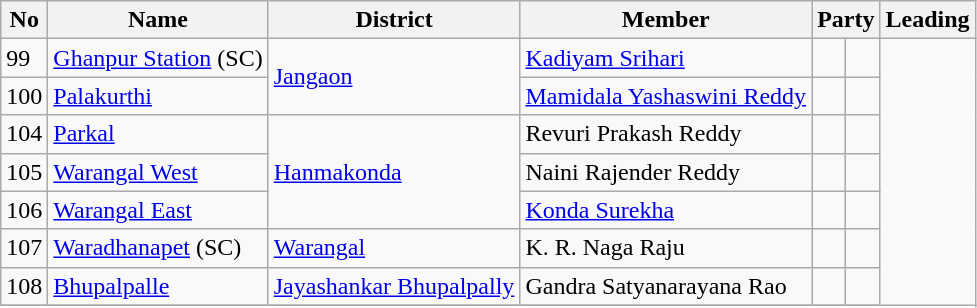<table class="wikitable sortable">
<tr>
<th>No</th>
<th>Name</th>
<th>District</th>
<th>Member</th>
<th colspan=2>Party</th>
<th colspan=2>Leading<br></th>
</tr>
<tr>
<td>99</td>
<td><a href='#'>Ghanpur Station</a> (SC)</td>
<td rowspan="2"><a href='#'>Jangaon</a></td>
<td><a href='#'>Kadiyam Srihari</a></td>
<td></td>
<td></td>
</tr>
<tr>
<td>100</td>
<td><a href='#'>Palakurthi</a></td>
<td><a href='#'>Mamidala Yashaswini Reddy</a></td>
<td></td>
<td></td>
</tr>
<tr>
<td>104</td>
<td><a href='#'>Parkal</a></td>
<td rowspan="3"><a href='#'>Hanmakonda</a></td>
<td>Revuri Prakash Reddy</td>
<td></td>
<td></td>
</tr>
<tr>
<td>105</td>
<td><a href='#'>Warangal West</a></td>
<td>Naini Rajender Reddy</td>
<td></td>
<td></td>
</tr>
<tr>
<td>106</td>
<td><a href='#'>Warangal East</a></td>
<td><a href='#'>Konda Surekha</a></td>
<td></td>
<td></td>
</tr>
<tr>
<td>107</td>
<td><a href='#'>Waradhanapet</a> (SC)</td>
<td><a href='#'>Warangal</a></td>
<td>K. R. Naga Raju</td>
<td></td>
<td></td>
</tr>
<tr>
<td>108</td>
<td><a href='#'>Bhupalpalle</a></td>
<td><a href='#'>Jayashankar Bhupalpally</a></td>
<td>Gandra Satyanarayana Rao</td>
<td></td>
<td></td>
</tr>
<tr>
</tr>
</table>
